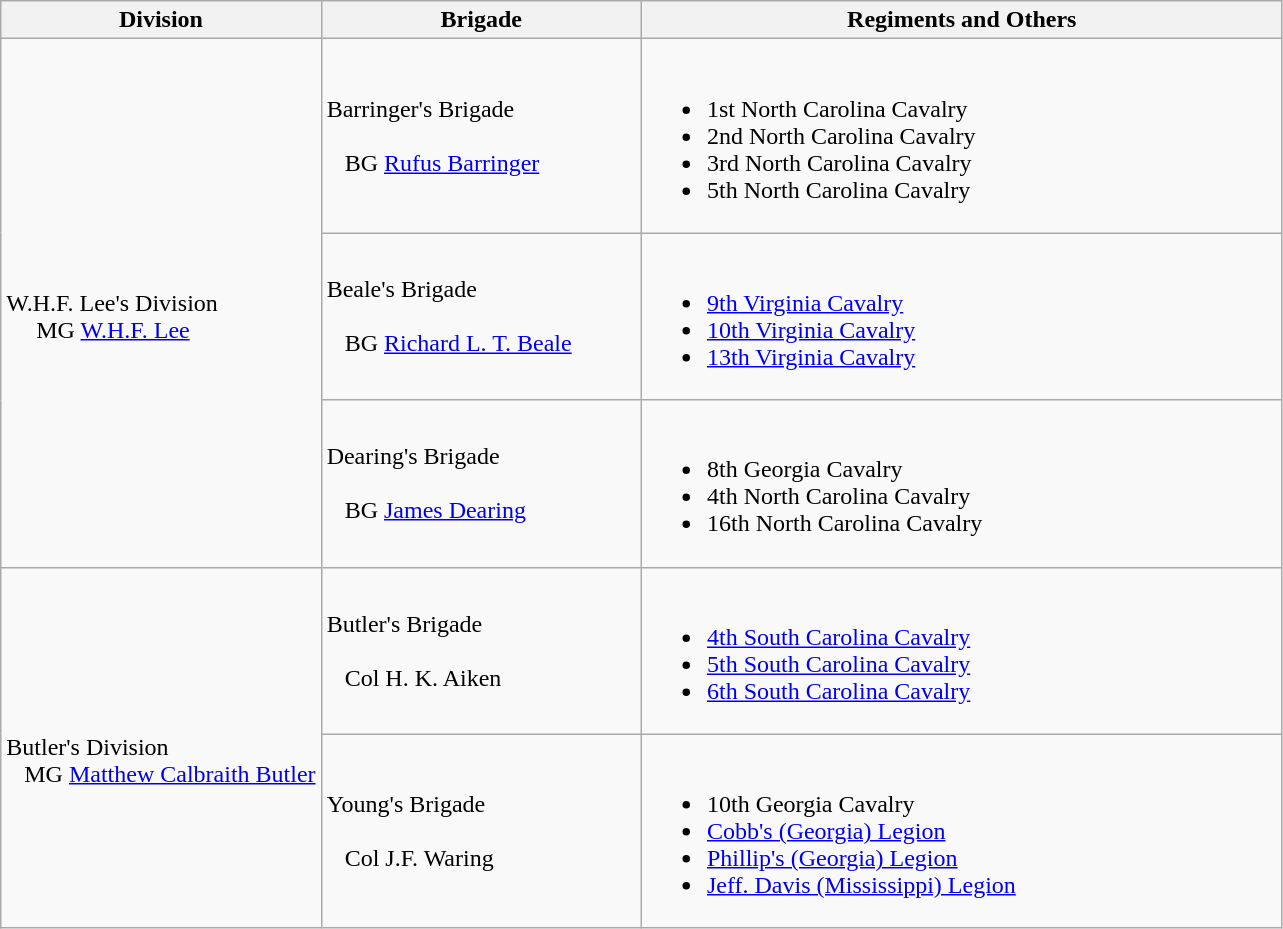<table class="wikitable">
<tr>
<th width=25%>Division</th>
<th width=25%>Brigade</th>
<th>Regiments and Others</th>
</tr>
<tr>
<td rowspan=3><br>W.H.F. Lee's Division
<br>    
MG <a href='#'>W.H.F. Lee</a></td>
<td>Barringer's Brigade<br><br>  
BG <a href='#'>Rufus Barringer</a></td>
<td><br><ul><li>1st North Carolina Cavalry</li><li>2nd North Carolina Cavalry</li><li>3rd North Carolina Cavalry</li><li>5th North Carolina Cavalry</li></ul></td>
</tr>
<tr>
<td>Beale's Brigade<br><br>  
BG <a href='#'>Richard L. T. Beale</a></td>
<td><br><ul><li><a href='#'>9th Virginia Cavalry</a></li><li><a href='#'>10th Virginia Cavalry</a></li><li><a href='#'>13th Virginia Cavalry</a></li></ul></td>
</tr>
<tr>
<td>Dearing's Brigade<br><br>  
BG <a href='#'>James Dearing</a></td>
<td><br><ul><li>8th Georgia Cavalry</li><li>4th North Carolina Cavalry</li><li>16th North Carolina Cavalry</li></ul></td>
</tr>
<tr>
<td rowspan=2><br>Butler's Division
<br>  
MG <a href='#'>Matthew Calbraith Butler</a></td>
<td>Butler's Brigade<br><br>  
Col H. K. Aiken</td>
<td><br><ul><li><a href='#'>4th South Carolina Cavalry</a></li><li><a href='#'>5th South Carolina Cavalry</a></li><li><a href='#'>6th South Carolina Cavalry</a></li></ul></td>
</tr>
<tr>
<td>Young's Brigade<br><br>  
Col J.F. Waring</td>
<td><br><ul><li>10th Georgia Cavalry</li><li><a href='#'>Cobb's (Georgia) Legion</a></li><li><a href='#'>Phillip's (Georgia) Legion</a></li><li><a href='#'>Jeff. Davis (Mississippi) Legion</a></li></ul></td>
</tr>
</table>
